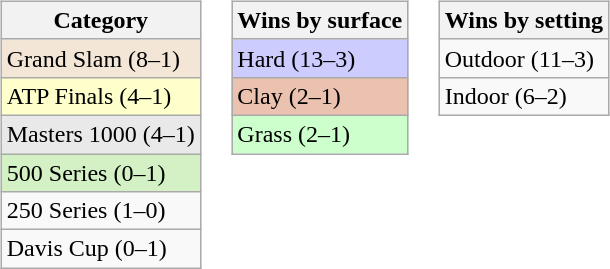<table>
<tr>
<td valign=top><br><table class=wikitable>
<tr>
<th>Category</th>
</tr>
<tr style="background:#f3e6d7;">
<td>Grand Slam (8–1)</td>
</tr>
<tr style="background:#ffc;">
<td>ATP Finals (4–1)</td>
</tr>
<tr style="background:#e9e9e9;">
<td>Masters 1000 (4–1)</td>
</tr>
<tr style="background:#d4f1c5;">
<td>500 Series (0–1)</td>
</tr>
<tr>
<td>250 Series (1–0)</td>
</tr>
<tr>
<td>Davis Cup (0–1)</td>
</tr>
</table>
</td>
<td valign=top><br><table class=wikitable>
<tr>
<th>Wins by surface</th>
</tr>
<tr style="background:#ccf;">
<td>Hard (13–3)</td>
</tr>
<tr style="background:#ebc2af;">
<td>Clay (2–1)</td>
</tr>
<tr style="background:#cfc;">
<td>Grass (2–1)</td>
</tr>
</table>
</td>
<td valign=top><br><table class=wikitable>
<tr>
<th>Wins by setting</th>
</tr>
<tr>
<td>Outdoor (11–3)</td>
</tr>
<tr>
<td>Indoor (6–2)</td>
</tr>
</table>
</td>
</tr>
</table>
